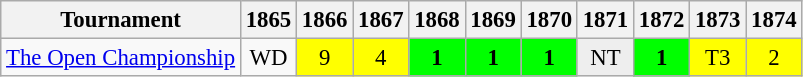<table class="wikitable" style="font-size:95%;text-align:center;">
<tr>
<th>Tournament</th>
<th>1865</th>
<th>1866</th>
<th>1867</th>
<th>1868</th>
<th>1869</th>
<th>1870</th>
<th>1871</th>
<th>1872</th>
<th>1873</th>
<th>1874</th>
</tr>
<tr>
<td align=left><a href='#'>The Open Championship</a></td>
<td>WD</td>
<td style="background:yellow;">9</td>
<td style="background:yellow;">4</td>
<td style="background:lime;"><strong>1</strong></td>
<td style="background:lime;"><strong>1</strong></td>
<td style="background:lime;"><strong>1</strong></td>
<td style="background:#eeeeee;">NT</td>
<td style="background:lime;"><strong>1</strong></td>
<td style="background:yellow;">T3</td>
<td style="background:yellow;">2</td>
</tr>
</table>
